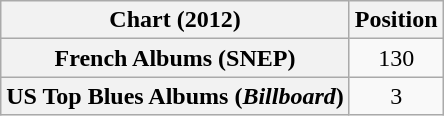<table class="wikitable sortable plainrowheaders" style="text-align:center">
<tr>
<th scope="col">Chart (2012)</th>
<th scope="col">Position</th>
</tr>
<tr>
<th scope="row">French Albums (SNEP)</th>
<td>130</td>
</tr>
<tr>
<th scope="row">US Top Blues Albums (<em>Billboard</em>)</th>
<td>3</td>
</tr>
</table>
